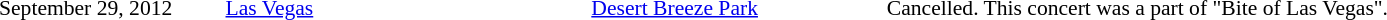<table cellpadding="2" style="border: 0px solid darkgray; font-size:90%">
<tr>
<th width="150"></th>
<th width="250"></th>
<th width="200"></th>
<th width="700"></th>
</tr>
<tr border="0">
<td>September 29, 2012</td>
<td><a href='#'>Las Vegas</a></td>
<td><a href='#'>Desert Breeze Park</a></td>
<td>Cancelled. This concert was a part of "Bite of Las Vegas".</td>
</tr>
</table>
